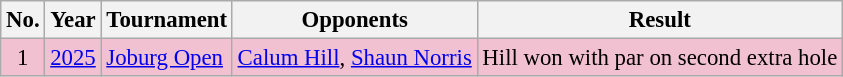<table class="wikitable" style="font-size:95%;">
<tr>
<th>No.</th>
<th>Year</th>
<th>Tournament</th>
<th>Opponents</th>
<th>Result</th>
</tr>
<tr style="background:#F2C1D1;">
<td align=center>1</td>
<td><a href='#'>2025</a></td>
<td><a href='#'>Joburg Open</a></td>
<td> <a href='#'>Calum Hill</a>,  <a href='#'>Shaun Norris</a></td>
<td>Hill won with par on second extra hole</td>
</tr>
</table>
